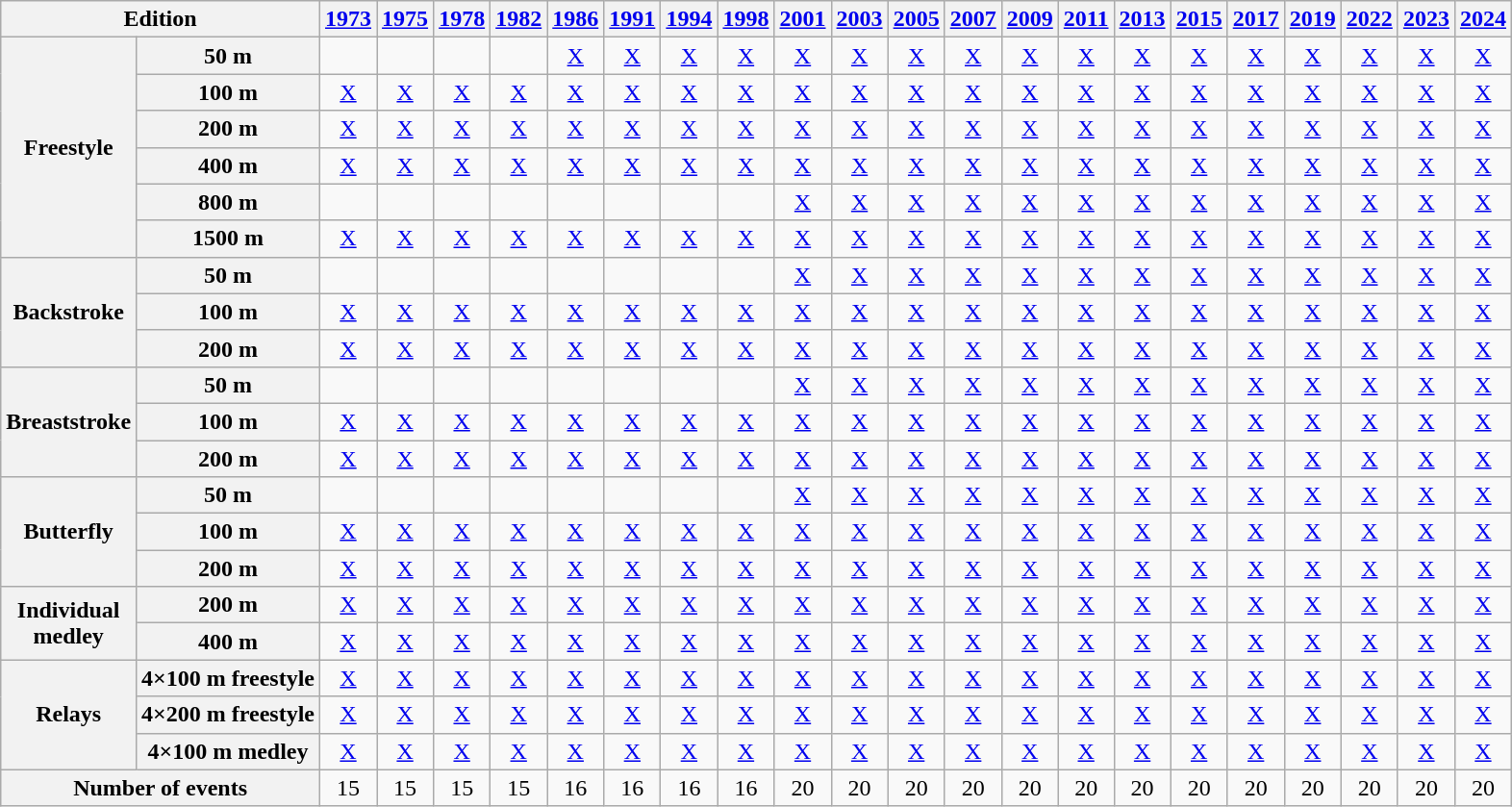<table class="wikitable" style="text-size:95%; text-align:center">
<tr>
<th colspan="2">Edition</th>
<th><a href='#'>1973</a></th>
<th><a href='#'>1975</a></th>
<th><a href='#'>1978</a></th>
<th><a href='#'>1982</a></th>
<th><a href='#'>1986</a></th>
<th><a href='#'>1991</a></th>
<th><a href='#'>1994</a></th>
<th><a href='#'>1998</a></th>
<th><a href='#'>2001</a></th>
<th><a href='#'>2003</a></th>
<th><a href='#'>2005</a></th>
<th><a href='#'>2007</a></th>
<th><a href='#'>2009</a></th>
<th><a href='#'>2011</a></th>
<th><a href='#'>2013</a></th>
<th><a href='#'>2015</a></th>
<th><a href='#'>2017</a></th>
<th><a href='#'>2019</a></th>
<th><a href='#'>2022</a></th>
<th><a href='#'>2023</a></th>
<th><a href='#'>2024</a></th>
</tr>
<tr>
<th rowspan="6">Freestyle</th>
<th>50 m</th>
<td></td>
<td></td>
<td></td>
<td></td>
<td><a href='#'>X</a></td>
<td><a href='#'>X</a></td>
<td><a href='#'>X</a></td>
<td><a href='#'>X</a></td>
<td><a href='#'>X</a></td>
<td><a href='#'>X</a></td>
<td><a href='#'>X</a></td>
<td><a href='#'>X</a></td>
<td><a href='#'>X</a></td>
<td><a href='#'>X</a></td>
<td><a href='#'>X</a></td>
<td><a href='#'>X</a></td>
<td><a href='#'>X</a></td>
<td><a href='#'>X</a></td>
<td><a href='#'>X</a></td>
<td><a href='#'>X</a></td>
<td><a href='#'>X</a></td>
</tr>
<tr>
<th>100 m</th>
<td><a href='#'>X</a></td>
<td><a href='#'>X</a></td>
<td><a href='#'>X</a></td>
<td><a href='#'>X</a></td>
<td><a href='#'>X</a></td>
<td><a href='#'>X</a></td>
<td><a href='#'>X</a></td>
<td><a href='#'>X</a></td>
<td><a href='#'>X</a></td>
<td><a href='#'>X</a></td>
<td><a href='#'>X</a></td>
<td><a href='#'>X</a></td>
<td><a href='#'>X</a></td>
<td><a href='#'>X</a></td>
<td><a href='#'>X</a></td>
<td><a href='#'>X</a></td>
<td><a href='#'>X</a></td>
<td><a href='#'>X</a></td>
<td><a href='#'>X</a></td>
<td><a href='#'>X</a></td>
<td><a href='#'>X</a></td>
</tr>
<tr>
<th>200 m</th>
<td><a href='#'>X</a></td>
<td><a href='#'>X</a></td>
<td><a href='#'>X</a></td>
<td><a href='#'>X</a></td>
<td><a href='#'>X</a></td>
<td><a href='#'>X</a></td>
<td><a href='#'>X</a></td>
<td><a href='#'>X</a></td>
<td><a href='#'>X</a></td>
<td><a href='#'>X</a></td>
<td><a href='#'>X</a></td>
<td><a href='#'>X</a></td>
<td><a href='#'>X</a></td>
<td><a href='#'>X</a></td>
<td><a href='#'>X</a></td>
<td><a href='#'>X</a></td>
<td><a href='#'>X</a></td>
<td><a href='#'>X</a></td>
<td><a href='#'>X</a></td>
<td><a href='#'>X</a></td>
<td><a href='#'>X</a></td>
</tr>
<tr>
<th>400 m</th>
<td><a href='#'>X</a></td>
<td><a href='#'>X</a></td>
<td><a href='#'>X</a></td>
<td><a href='#'>X</a></td>
<td><a href='#'>X</a></td>
<td><a href='#'>X</a></td>
<td><a href='#'>X</a></td>
<td><a href='#'>X</a></td>
<td><a href='#'>X</a></td>
<td><a href='#'>X</a></td>
<td><a href='#'>X</a></td>
<td><a href='#'>X</a></td>
<td><a href='#'>X</a></td>
<td><a href='#'>X</a></td>
<td><a href='#'>X</a></td>
<td><a href='#'>X</a></td>
<td><a href='#'>X</a></td>
<td><a href='#'>X</a></td>
<td><a href='#'>X</a></td>
<td><a href='#'>X</a></td>
<td><a href='#'>X</a></td>
</tr>
<tr>
<th>800 m</th>
<td></td>
<td></td>
<td></td>
<td></td>
<td></td>
<td></td>
<td></td>
<td></td>
<td><a href='#'>X</a></td>
<td><a href='#'>X</a></td>
<td><a href='#'>X</a></td>
<td><a href='#'>X</a></td>
<td><a href='#'>X</a></td>
<td><a href='#'>X</a></td>
<td><a href='#'>X</a></td>
<td><a href='#'>X</a></td>
<td><a href='#'>X</a></td>
<td><a href='#'>X</a></td>
<td><a href='#'>X</a></td>
<td><a href='#'>X</a></td>
<td><a href='#'>X</a></td>
</tr>
<tr>
<th>1500 m</th>
<td><a href='#'>X</a></td>
<td><a href='#'>X</a></td>
<td><a href='#'>X</a></td>
<td><a href='#'>X</a></td>
<td><a href='#'>X</a></td>
<td><a href='#'>X</a></td>
<td><a href='#'>X</a></td>
<td><a href='#'>X</a></td>
<td><a href='#'>X</a></td>
<td><a href='#'>X</a></td>
<td><a href='#'>X</a></td>
<td><a href='#'>X</a></td>
<td><a href='#'>X</a></td>
<td><a href='#'>X</a></td>
<td><a href='#'>X</a></td>
<td><a href='#'>X</a></td>
<td><a href='#'>X</a></td>
<td><a href='#'>X</a></td>
<td><a href='#'>X</a></td>
<td><a href='#'>X</a></td>
<td><a href='#'>X</a></td>
</tr>
<tr>
<th rowspan="3">Backstroke</th>
<th>50 m</th>
<td></td>
<td></td>
<td></td>
<td></td>
<td></td>
<td></td>
<td></td>
<td></td>
<td><a href='#'>X</a></td>
<td><a href='#'>X</a></td>
<td><a href='#'>X</a></td>
<td><a href='#'>X</a></td>
<td><a href='#'>X</a></td>
<td><a href='#'>X</a></td>
<td><a href='#'>X</a></td>
<td><a href='#'>X</a></td>
<td><a href='#'>X</a></td>
<td><a href='#'>X</a></td>
<td><a href='#'>X</a></td>
<td><a href='#'>X</a></td>
<td><a href='#'>X</a></td>
</tr>
<tr>
<th>100 m</th>
<td><a href='#'>X</a></td>
<td><a href='#'>X</a></td>
<td><a href='#'>X</a></td>
<td><a href='#'>X</a></td>
<td><a href='#'>X</a></td>
<td><a href='#'>X</a></td>
<td><a href='#'>X</a></td>
<td><a href='#'>X</a></td>
<td><a href='#'>X</a></td>
<td><a href='#'>X</a></td>
<td><a href='#'>X</a></td>
<td><a href='#'>X</a></td>
<td><a href='#'>X</a></td>
<td><a href='#'>X</a></td>
<td><a href='#'>X</a></td>
<td><a href='#'>X</a></td>
<td><a href='#'>X</a></td>
<td><a href='#'>X</a></td>
<td><a href='#'>X</a></td>
<td><a href='#'>X</a></td>
<td><a href='#'>X</a></td>
</tr>
<tr>
<th>200 m</th>
<td><a href='#'>X</a></td>
<td><a href='#'>X</a></td>
<td><a href='#'>X</a></td>
<td><a href='#'>X</a></td>
<td><a href='#'>X</a></td>
<td><a href='#'>X</a></td>
<td><a href='#'>X</a></td>
<td><a href='#'>X</a></td>
<td><a href='#'>X</a></td>
<td><a href='#'>X</a></td>
<td><a href='#'>X</a></td>
<td><a href='#'>X</a></td>
<td><a href='#'>X</a></td>
<td><a href='#'>X</a></td>
<td><a href='#'>X</a></td>
<td><a href='#'>X</a></td>
<td><a href='#'>X</a></td>
<td><a href='#'>X</a></td>
<td><a href='#'>X</a></td>
<td><a href='#'>X</a></td>
<td><a href='#'>X</a></td>
</tr>
<tr>
<th rowspan="3">Breaststroke</th>
<th>50 m</th>
<td></td>
<td></td>
<td></td>
<td></td>
<td></td>
<td></td>
<td></td>
<td></td>
<td><a href='#'>X</a></td>
<td><a href='#'>X</a></td>
<td><a href='#'>X</a></td>
<td><a href='#'>X</a></td>
<td><a href='#'>X</a></td>
<td><a href='#'>X</a></td>
<td><a href='#'>X</a></td>
<td><a href='#'>X</a></td>
<td><a href='#'>X</a></td>
<td><a href='#'>X</a></td>
<td><a href='#'>X</a></td>
<td><a href='#'>X</a></td>
<td><a href='#'>X</a></td>
</tr>
<tr>
<th>100 m</th>
<td><a href='#'>X</a></td>
<td><a href='#'>X</a></td>
<td><a href='#'>X</a></td>
<td><a href='#'>X</a></td>
<td><a href='#'>X</a></td>
<td><a href='#'>X</a></td>
<td><a href='#'>X</a></td>
<td><a href='#'>X</a></td>
<td><a href='#'>X</a></td>
<td><a href='#'>X</a></td>
<td><a href='#'>X</a></td>
<td><a href='#'>X</a></td>
<td><a href='#'>X</a></td>
<td><a href='#'>X</a></td>
<td><a href='#'>X</a></td>
<td><a href='#'>X</a></td>
<td><a href='#'>X</a></td>
<td><a href='#'>X</a></td>
<td><a href='#'>X</a></td>
<td><a href='#'>X</a></td>
<td><a href='#'>X</a></td>
</tr>
<tr>
<th>200 m</th>
<td><a href='#'>X</a></td>
<td><a href='#'>X</a></td>
<td><a href='#'>X</a></td>
<td><a href='#'>X</a></td>
<td><a href='#'>X</a></td>
<td><a href='#'>X</a></td>
<td><a href='#'>X</a></td>
<td><a href='#'>X</a></td>
<td><a href='#'>X</a></td>
<td><a href='#'>X</a></td>
<td><a href='#'>X</a></td>
<td><a href='#'>X</a></td>
<td><a href='#'>X</a></td>
<td><a href='#'>X</a></td>
<td><a href='#'>X</a></td>
<td><a href='#'>X</a></td>
<td><a href='#'>X</a></td>
<td><a href='#'>X</a></td>
<td><a href='#'>X</a></td>
<td><a href='#'>X</a></td>
<td><a href='#'>X</a></td>
</tr>
<tr>
<th rowspan="3">Butterfly</th>
<th>50 m</th>
<td></td>
<td></td>
<td></td>
<td></td>
<td></td>
<td></td>
<td></td>
<td></td>
<td><a href='#'>X</a></td>
<td><a href='#'>X</a></td>
<td><a href='#'>X</a></td>
<td><a href='#'>X</a></td>
<td><a href='#'>X</a></td>
<td><a href='#'>X</a></td>
<td><a href='#'>X</a></td>
<td><a href='#'>X</a></td>
<td><a href='#'>X</a></td>
<td><a href='#'>X</a></td>
<td><a href='#'>X</a></td>
<td><a href='#'>X</a></td>
<td><a href='#'>X</a></td>
</tr>
<tr>
<th>100 m</th>
<td><a href='#'>X</a></td>
<td><a href='#'>X</a></td>
<td><a href='#'>X</a></td>
<td><a href='#'>X</a></td>
<td><a href='#'>X</a></td>
<td><a href='#'>X</a></td>
<td><a href='#'>X</a></td>
<td><a href='#'>X</a></td>
<td><a href='#'>X</a></td>
<td><a href='#'>X</a></td>
<td><a href='#'>X</a></td>
<td><a href='#'>X</a></td>
<td><a href='#'>X</a></td>
<td><a href='#'>X</a></td>
<td><a href='#'>X</a></td>
<td><a href='#'>X</a></td>
<td><a href='#'>X</a></td>
<td><a href='#'>X</a></td>
<td><a href='#'>X</a></td>
<td><a href='#'>X</a></td>
<td><a href='#'>X</a></td>
</tr>
<tr>
<th>200 m</th>
<td><a href='#'>X</a></td>
<td><a href='#'>X</a></td>
<td><a href='#'>X</a></td>
<td><a href='#'>X</a></td>
<td><a href='#'>X</a></td>
<td><a href='#'>X</a></td>
<td><a href='#'>X</a></td>
<td><a href='#'>X</a></td>
<td><a href='#'>X</a></td>
<td><a href='#'>X</a></td>
<td><a href='#'>X</a></td>
<td><a href='#'>X</a></td>
<td><a href='#'>X</a></td>
<td><a href='#'>X</a></td>
<td><a href='#'>X</a></td>
<td><a href='#'>X</a></td>
<td><a href='#'>X</a></td>
<td><a href='#'>X</a></td>
<td><a href='#'>X</a></td>
<td><a href='#'>X</a></td>
<td><a href='#'>X</a></td>
</tr>
<tr>
<th rowspan="2">Individual<br>medley</th>
<th>200 m</th>
<td><a href='#'>X</a></td>
<td><a href='#'>X</a></td>
<td><a href='#'>X</a></td>
<td><a href='#'>X</a></td>
<td><a href='#'>X</a></td>
<td><a href='#'>X</a></td>
<td><a href='#'>X</a></td>
<td><a href='#'>X</a></td>
<td><a href='#'>X</a></td>
<td><a href='#'>X</a></td>
<td><a href='#'>X</a></td>
<td><a href='#'>X</a></td>
<td><a href='#'>X</a></td>
<td><a href='#'>X</a></td>
<td><a href='#'>X</a></td>
<td><a href='#'>X</a></td>
<td><a href='#'>X</a></td>
<td><a href='#'>X</a></td>
<td><a href='#'>X</a></td>
<td><a href='#'>X</a></td>
<td><a href='#'>X</a></td>
</tr>
<tr>
<th>400 m</th>
<td><a href='#'>X</a></td>
<td><a href='#'>X</a></td>
<td><a href='#'>X</a></td>
<td><a href='#'>X</a></td>
<td><a href='#'>X</a></td>
<td><a href='#'>X</a></td>
<td><a href='#'>X</a></td>
<td><a href='#'>X</a></td>
<td><a href='#'>X</a></td>
<td><a href='#'>X</a></td>
<td><a href='#'>X</a></td>
<td><a href='#'>X</a></td>
<td><a href='#'>X</a></td>
<td><a href='#'>X</a></td>
<td><a href='#'>X</a></td>
<td><a href='#'>X</a></td>
<td><a href='#'>X</a></td>
<td><a href='#'>X</a></td>
<td><a href='#'>X</a></td>
<td><a href='#'>X</a></td>
<td><a href='#'>X</a></td>
</tr>
<tr>
<th rowspan="3">Relays</th>
<th>4×100 m freestyle</th>
<td><a href='#'>X</a></td>
<td><a href='#'>X</a></td>
<td><a href='#'>X</a></td>
<td><a href='#'>X</a></td>
<td><a href='#'>X</a></td>
<td><a href='#'>X</a></td>
<td><a href='#'>X</a></td>
<td><a href='#'>X</a></td>
<td><a href='#'>X</a></td>
<td><a href='#'>X</a></td>
<td><a href='#'>X</a></td>
<td><a href='#'>X</a></td>
<td><a href='#'>X</a></td>
<td><a href='#'>X</a></td>
<td><a href='#'>X</a></td>
<td><a href='#'>X</a></td>
<td><a href='#'>X</a></td>
<td><a href='#'>X</a></td>
<td><a href='#'>X</a></td>
<td><a href='#'>X</a></td>
<td><a href='#'>X</a></td>
</tr>
<tr>
<th>4×200 m freestyle</th>
<td><a href='#'>X</a></td>
<td><a href='#'>X</a></td>
<td><a href='#'>X</a></td>
<td><a href='#'>X</a></td>
<td><a href='#'>X</a></td>
<td><a href='#'>X</a></td>
<td><a href='#'>X</a></td>
<td><a href='#'>X</a></td>
<td><a href='#'>X</a></td>
<td><a href='#'>X</a></td>
<td><a href='#'>X</a></td>
<td><a href='#'>X</a></td>
<td><a href='#'>X</a></td>
<td><a href='#'>X</a></td>
<td><a href='#'>X</a></td>
<td><a href='#'>X</a></td>
<td><a href='#'>X</a></td>
<td><a href='#'>X</a></td>
<td><a href='#'>X</a></td>
<td><a href='#'>X</a></td>
<td><a href='#'>X</a></td>
</tr>
<tr>
<th>4×100 m medley</th>
<td><a href='#'>X</a></td>
<td><a href='#'>X</a></td>
<td><a href='#'>X</a></td>
<td><a href='#'>X</a></td>
<td><a href='#'>X</a></td>
<td><a href='#'>X</a></td>
<td><a href='#'>X</a></td>
<td><a href='#'>X</a></td>
<td><a href='#'>X</a></td>
<td><a href='#'>X</a></td>
<td><a href='#'>X</a></td>
<td><a href='#'>X</a></td>
<td><a href='#'>X</a></td>
<td><a href='#'>X</a></td>
<td><a href='#'>X</a></td>
<td><a href='#'>X</a></td>
<td><a href='#'>X</a></td>
<td><a href='#'>X</a></td>
<td><a href='#'>X</a></td>
<td><a href='#'>X</a></td>
<td><a href='#'>X</a></td>
</tr>
<tr>
<th colspan="2">Number of events</th>
<td>15</td>
<td>15</td>
<td>15</td>
<td>15</td>
<td>16</td>
<td>16</td>
<td>16</td>
<td>16</td>
<td>20</td>
<td>20</td>
<td>20</td>
<td>20</td>
<td>20</td>
<td>20</td>
<td>20</td>
<td>20</td>
<td>20</td>
<td>20</td>
<td>20</td>
<td>20</td>
<td>20</td>
</tr>
</table>
